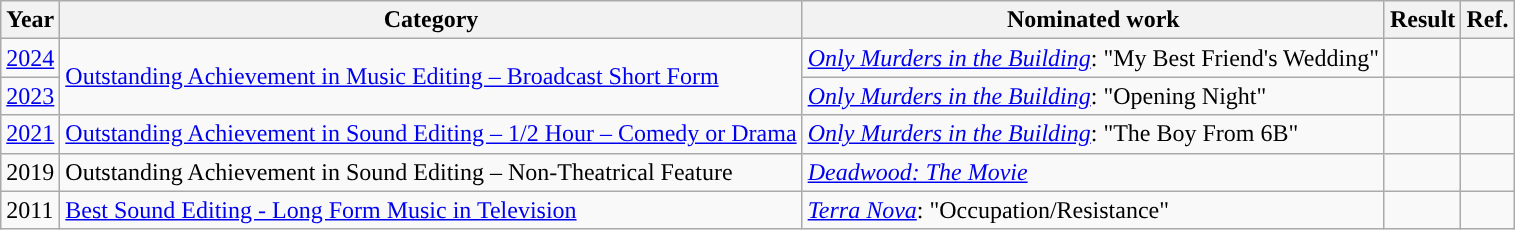<table class="wikitable">
<tr>
<th>Year</th>
<th>Category</th>
<th>Nominated work</th>
<th>Result</th>
<th>Ref.</th>
</tr>
<tr>
<td><a href='#'>2024</a></td>
<td rowspan="2"><a href='#'>Outstanding Achievement in Music Editing – Broadcast Short Form</a></td>
<td><em><a href='#'>Only Murders in the Building</a></em>: "My Best Friend's Wedding"</td>
<td></td>
<td></td>
</tr>
<tr>
<td><a href='#'>2023</a></td>
<td><em><a href='#'>Only Murders in the Building</a></em>: "Opening Night"</td>
<td></td>
<td></td>
</tr>
<tr>
<td><a href='#'>2021</a></td>
<td><a href='#'>Outstanding Achievement in Sound Editing – 1/2 Hour – Comedy or Drama</a></td>
<td><em><a href='#'>Only Murders in the Building</a></em>: "The Boy From 6B"</td>
<td></td>
<td></td>
</tr>
<tr>
<td>2019</td>
<td>Outstanding Achievement in Sound Editing – Non-Theatrical Feature</td>
<td><em><a href='#'>Deadwood: The Movie</a></em></td>
<td></td>
<td></td>
</tr>
<tr>
<td>2011</td>
<td><a href='#'>Best Sound Editing - Long Form Music in Television</a></td>
<td><em><a href='#'>Terra Nova</a></em>: "Occupation/Resistance"</td>
<td></td>
<td></td>
</tr>
</table>
